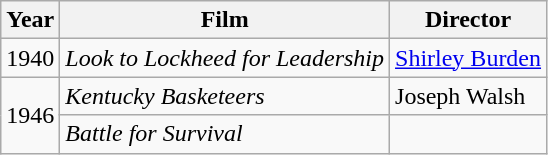<table class="wikitable">
<tr>
<th>Year</th>
<th>Film</th>
<th>Director</th>
</tr>
<tr>
<td>1940</td>
<td><em>Look to Lockheed for Leadership</em></td>
<td><a href='#'>Shirley Burden</a></td>
</tr>
<tr>
<td rowspan=2>1946</td>
<td><em>Kentucky Basketeers</em></td>
<td>Joseph Walsh</td>
</tr>
<tr>
<td><em>Battle for Survival</em></td>
<td></td>
</tr>
</table>
